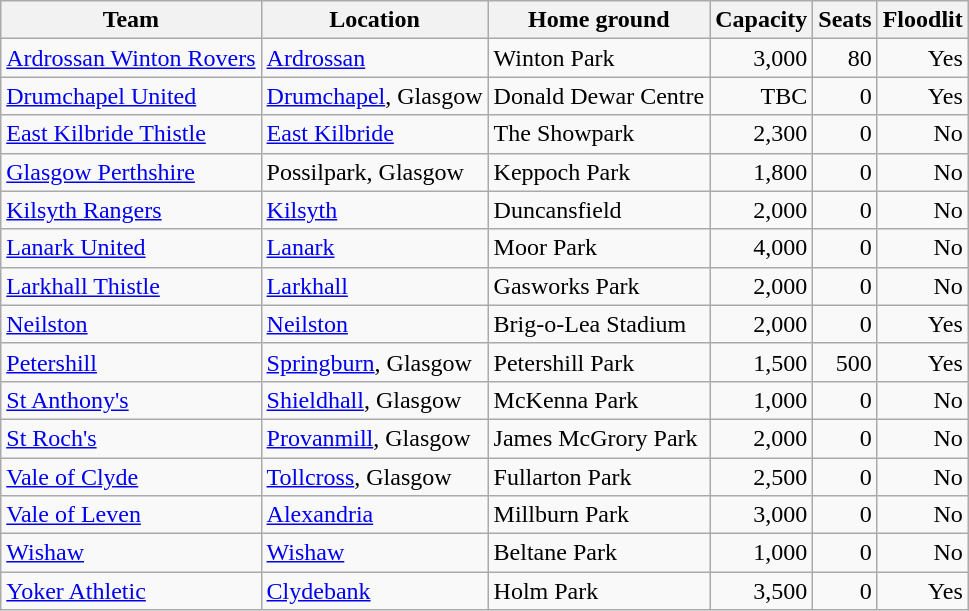<table class="wikitable sortable">
<tr>
<th>Team</th>
<th>Location</th>
<th>Home ground</th>
<th data-sort-type="number">Capacity</th>
<th data-sort-type="number">Seats</th>
<th>Floodlit</th>
</tr>
<tr>
<td><a href='#'>Ardrossan Winton Rovers</a></td>
<td><a href='#'>Ardrossan</a></td>
<td>Winton Park</td>
<td align=right>3,000</td>
<td align=right>80</td>
<td align=right>Yes</td>
</tr>
<tr>
<td><a href='#'>Drumchapel United</a></td>
<td><a href='#'>Drumchapel</a>, Glasgow</td>
<td>Donald Dewar Centre</td>
<td align=right>TBC</td>
<td align=right>0</td>
<td align=right>Yes</td>
</tr>
<tr>
<td><a href='#'>East Kilbride Thistle</a></td>
<td><a href='#'>East Kilbride</a></td>
<td>The Showpark</td>
<td align=right>2,300</td>
<td align=right>0</td>
<td align=right>No</td>
</tr>
<tr>
<td><a href='#'>Glasgow Perthshire</a></td>
<td>Possilpark, Glasgow</td>
<td>Keppoch Park</td>
<td align=right>1,800</td>
<td align=right>0</td>
<td align=right>No</td>
</tr>
<tr>
<td><a href='#'>Kilsyth Rangers</a></td>
<td><a href='#'>Kilsyth</a></td>
<td>Duncansfield</td>
<td align=right>2,000</td>
<td align=right>0</td>
<td align=right>No</td>
</tr>
<tr>
<td><a href='#'>Lanark United</a></td>
<td><a href='#'>Lanark</a></td>
<td>Moor Park</td>
<td align=right>4,000</td>
<td align=right>0</td>
<td align=right>No</td>
</tr>
<tr>
<td><a href='#'>Larkhall Thistle</a></td>
<td><a href='#'>Larkhall</a></td>
<td>Gasworks Park</td>
<td align=right>2,000</td>
<td align=right>0</td>
<td align=right>No</td>
</tr>
<tr>
<td><a href='#'>Neilston</a></td>
<td><a href='#'>Neilston</a></td>
<td>Brig-o-Lea Stadium</td>
<td align=right>2,000</td>
<td align=right>0</td>
<td align=right>Yes</td>
</tr>
<tr>
<td><a href='#'>Petershill</a></td>
<td><a href='#'>Springburn</a>, Glasgow</td>
<td>Petershill Park</td>
<td align=right>1,500</td>
<td align=right>500</td>
<td align=right>Yes</td>
</tr>
<tr>
<td><a href='#'>St Anthony's</a></td>
<td><a href='#'>Shieldhall</a>, Glasgow</td>
<td>McKenna Park</td>
<td align=right>1,000</td>
<td align=right>0</td>
<td align=right>No</td>
</tr>
<tr>
<td><a href='#'>St Roch's</a></td>
<td><a href='#'>Provanmill</a>, Glasgow</td>
<td>James McGrory Park</td>
<td align=right>2,000</td>
<td align=right>0</td>
<td align=right>No</td>
</tr>
<tr>
<td><a href='#'>Vale of Clyde</a></td>
<td><a href='#'>Tollcross</a>, Glasgow</td>
<td>Fullarton Park</td>
<td align=right>2,500</td>
<td align=right>0</td>
<td align=right>No</td>
</tr>
<tr>
<td><a href='#'>Vale of Leven</a></td>
<td><a href='#'>Alexandria</a></td>
<td>Millburn Park</td>
<td align=right>3,000</td>
<td align=right>0</td>
<td align=right>No</td>
</tr>
<tr>
<td><a href='#'>Wishaw</a></td>
<td><a href='#'>Wishaw</a></td>
<td>Beltane Park</td>
<td align=right>1,000</td>
<td align=right>0</td>
<td align=right>No</td>
</tr>
<tr>
<td><a href='#'>Yoker Athletic</a></td>
<td><a href='#'>Clydebank</a></td>
<td>Holm Park</td>
<td align=right>3,500</td>
<td align=right>0</td>
<td align=right>Yes</td>
</tr>
</table>
